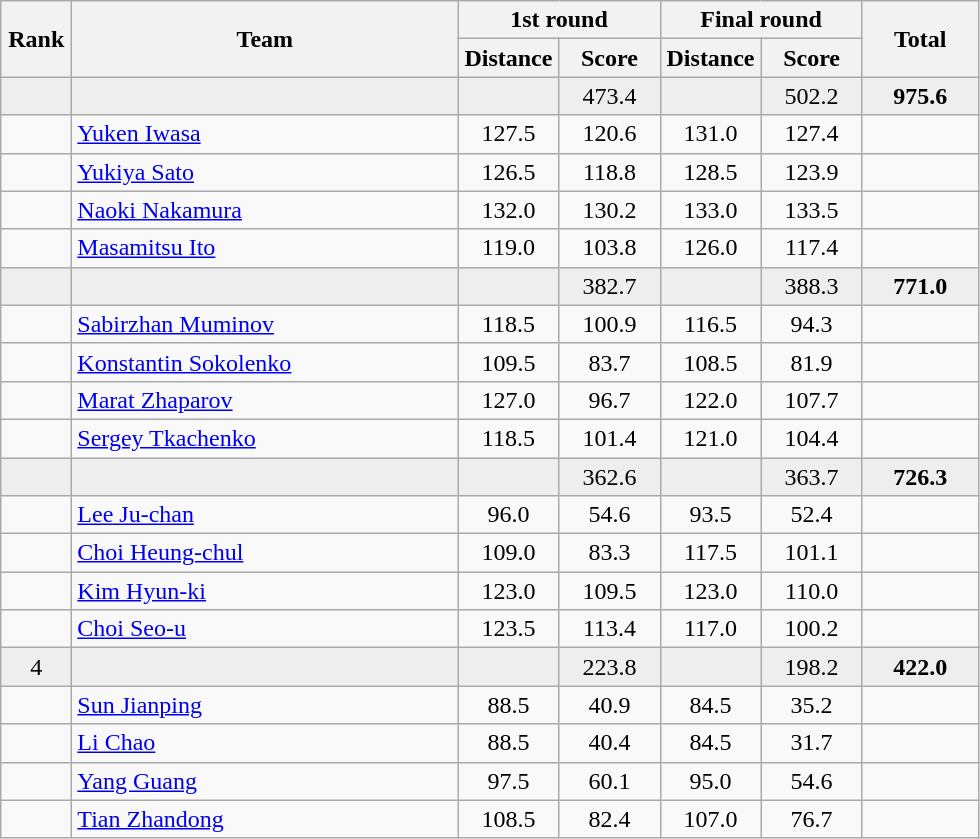<table class=wikitable style="text-align:center">
<tr>
<th rowspan="2" width=40>Rank</th>
<th rowspan="2" width=250>Team</th>
<th colspan="2">1st round</th>
<th colspan="2">Final round</th>
<th rowspan="2" width=70>Total</th>
</tr>
<tr>
<th width=60>Distance</th>
<th width=60>Score</th>
<th width=60>Distance</th>
<th width=60>Score</th>
</tr>
<tr bgcolor=eeeeee>
<td></td>
<td align=left></td>
<td></td>
<td>473.4</td>
<td></td>
<td>502.2</td>
<td><strong>975.6</strong></td>
</tr>
<tr>
<td></td>
<td align="left"><a href='#'>Yuken Iwasa</a></td>
<td>127.5</td>
<td>120.6</td>
<td>131.0</td>
<td>127.4</td>
<td></td>
</tr>
<tr>
<td></td>
<td align="left"><a href='#'>Yukiya Sato</a></td>
<td>126.5</td>
<td>118.8</td>
<td>128.5</td>
<td>123.9</td>
<td></td>
</tr>
<tr>
<td></td>
<td align="left"><a href='#'>Naoki Nakamura</a></td>
<td>132.0</td>
<td>130.2</td>
<td>133.0</td>
<td>133.5</td>
<td></td>
</tr>
<tr>
<td></td>
<td align="left"><a href='#'>Masamitsu Ito</a></td>
<td>119.0</td>
<td>103.8</td>
<td>126.0</td>
<td>117.4</td>
<td></td>
</tr>
<tr bgcolor=eeeeee>
<td></td>
<td align=left></td>
<td></td>
<td>382.7</td>
<td></td>
<td>388.3</td>
<td><strong>771.0</strong></td>
</tr>
<tr>
<td></td>
<td align="left"><a href='#'>Sabirzhan Muminov</a></td>
<td>118.5</td>
<td>100.9</td>
<td>116.5</td>
<td>94.3</td>
<td></td>
</tr>
<tr>
<td></td>
<td align="left"><a href='#'>Konstantin Sokolenko</a></td>
<td>109.5</td>
<td>83.7</td>
<td>108.5</td>
<td>81.9</td>
<td></td>
</tr>
<tr>
<td></td>
<td align="left"><a href='#'>Marat Zhaparov</a></td>
<td>127.0</td>
<td>96.7</td>
<td>122.0</td>
<td>107.7</td>
<td></td>
</tr>
<tr>
<td></td>
<td align="left"><a href='#'>Sergey Tkachenko</a></td>
<td>118.5</td>
<td>101.4</td>
<td>121.0</td>
<td>104.4</td>
<td></td>
</tr>
<tr bgcolor=eeeeee>
<td></td>
<td align=left></td>
<td></td>
<td>362.6</td>
<td></td>
<td>363.7</td>
<td><strong>726.3</strong></td>
</tr>
<tr>
<td></td>
<td align="left"><a href='#'>Lee Ju-chan</a></td>
<td>96.0</td>
<td>54.6</td>
<td>93.5</td>
<td>52.4</td>
<td></td>
</tr>
<tr>
<td></td>
<td align="left"><a href='#'>Choi Heung-chul</a></td>
<td>109.0</td>
<td>83.3</td>
<td>117.5</td>
<td>101.1</td>
<td></td>
</tr>
<tr>
<td></td>
<td align="left"><a href='#'>Kim Hyun-ki</a></td>
<td>123.0</td>
<td>109.5</td>
<td>123.0</td>
<td>110.0</td>
<td></td>
</tr>
<tr>
<td></td>
<td align="left"><a href='#'>Choi Seo-u</a></td>
<td>123.5</td>
<td>113.4</td>
<td>117.0</td>
<td>100.2</td>
<td></td>
</tr>
<tr bgcolor=eeeeee>
<td>4</td>
<td align=left></td>
<td></td>
<td>223.8</td>
<td></td>
<td>198.2</td>
<td><strong>422.0</strong></td>
</tr>
<tr>
<td></td>
<td align="left"><a href='#'>Sun Jianping</a></td>
<td>88.5</td>
<td>40.9</td>
<td>84.5</td>
<td>35.2</td>
<td></td>
</tr>
<tr>
<td></td>
<td align="left"><a href='#'>Li Chao</a></td>
<td>88.5</td>
<td>40.4</td>
<td>84.5</td>
<td>31.7</td>
<td></td>
</tr>
<tr>
<td></td>
<td align="left"><a href='#'>Yang Guang</a></td>
<td>97.5</td>
<td>60.1</td>
<td>95.0</td>
<td>54.6</td>
<td></td>
</tr>
<tr>
<td></td>
<td align="left"><a href='#'>Tian Zhandong</a></td>
<td>108.5</td>
<td>82.4</td>
<td>107.0</td>
<td>76.7</td>
<td></td>
</tr>
</table>
